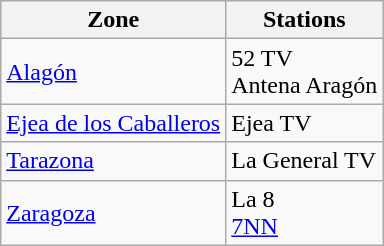<table class="wikitable">
<tr>
<th>Zone</th>
<th>Stations</th>
</tr>
<tr>
<td><a href='#'>Alagón</a></td>
<td>52 TV<br>Antena Aragón</td>
</tr>
<tr>
<td><a href='#'>Ejea de los Caballeros</a></td>
<td>Ejea TV</td>
</tr>
<tr>
<td><a href='#'>Tarazona</a></td>
<td>La General TV</td>
</tr>
<tr>
<td><a href='#'>Zaragoza</a></td>
<td>La 8<br><a href='#'>7NN</a></td>
</tr>
</table>
